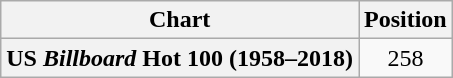<table class="wikitable plainrowheaders">
<tr>
<th scope="col">Chart</th>
<th scope="col">Position</th>
</tr>
<tr>
<th scope="row">US <em>Billboard</em> Hot 100 (1958–2018)</th>
<td style="text-align:center;">258</td>
</tr>
</table>
